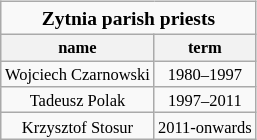<table class=wikitable style="text-align:center; font-size:11px; float:right; margin:5px">
<tr style="font-size: small;">
<td colspan="12" style="text-align:center;"><strong>Zytnia parish priests</strong></td>
</tr>
<tr>
<th>name</th>
<th>term</th>
</tr>
<tr>
<td>Wojciech Czarnowski</td>
<td>1980–1997</td>
</tr>
<tr>
<td>Tadeusz Polak</td>
<td>1997–2011</td>
</tr>
<tr>
<td>Krzysztof Stosur</td>
<td>2011-onwards</td>
</tr>
</table>
